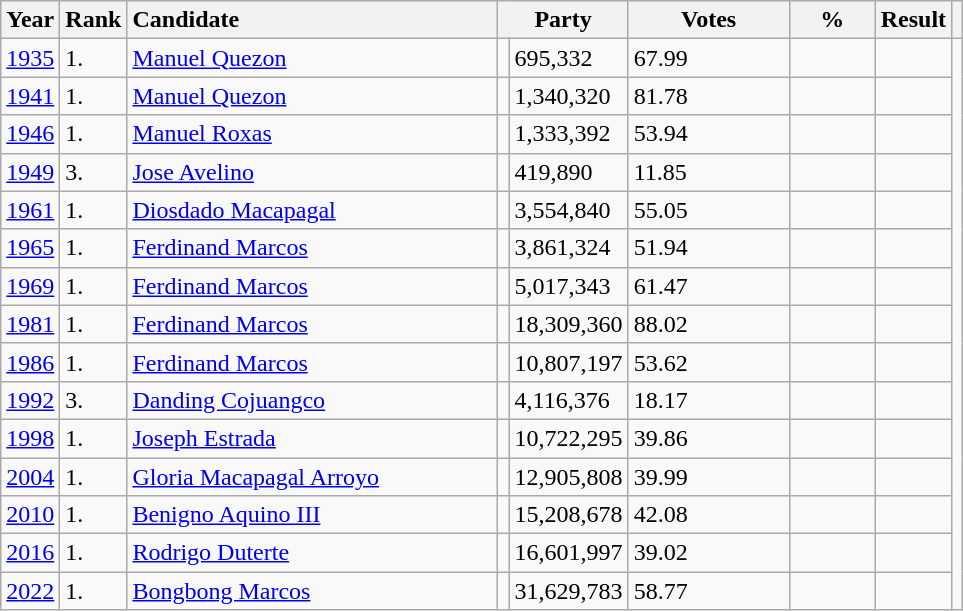<table class="wikitable">
<tr>
<th>Year</th>
<th width=5px>Rank</th>
<th style="text-align:left;width: 15em">Candidate</th>
<th colspan=2>Party</th>
<th width=100px>Votes</th>
<th width=50px>%</th>
<th>Result</th>
<th></th>
</tr>
<tr>
<td><a href='#'>1935</a></td>
<td>1.</td>
<td width=200px style="text-align:left;"><a href='#'>Manuel Quezon</a></td>
<td></td>
<td>695,332</td>
<td>67.99</td>
<td></td>
<td></td>
</tr>
<tr>
<td><a href='#'>1941</a></td>
<td>1.</td>
<td width=200px style="text-align:left;"><a href='#'>Manuel Quezon</a></td>
<td></td>
<td>1,340,320</td>
<td>81.78</td>
<td></td>
<td></td>
</tr>
<tr>
<td><a href='#'>1946</a></td>
<td>1.</td>
<td width=200px style="text-align:left;"><a href='#'>Manuel Roxas</a></td>
<td></td>
<td>1,333,392</td>
<td>53.94</td>
<td></td>
<td></td>
</tr>
<tr>
<td><a href='#'>1949</a></td>
<td>3.</td>
<td width=200px style="text-align:left;"><a href='#'>Jose Avelino</a></td>
<td></td>
<td>419,890</td>
<td>11.85</td>
<td></td>
<td></td>
</tr>
<tr>
<td><a href='#'>1961</a></td>
<td>1.</td>
<td width=200px style="text-align:left;"><a href='#'>Diosdado Macapagal</a></td>
<td></td>
<td>3,554,840</td>
<td>55.05</td>
<td></td>
<td></td>
</tr>
<tr>
<td><a href='#'>1965</a></td>
<td>1.</td>
<td width=200px style="text-align:left;"><a href='#'>Ferdinand Marcos</a></td>
<td></td>
<td>3,861,324</td>
<td>51.94</td>
<td></td>
<td></td>
</tr>
<tr>
<td><a href='#'>1969</a></td>
<td>1.</td>
<td width=200px style="text-align:left;"><a href='#'>Ferdinand Marcos</a></td>
<td></td>
<td>5,017,343</td>
<td>61.47</td>
<td></td>
<td></td>
</tr>
<tr>
<td><a href='#'>1981</a></td>
<td>1.</td>
<td width=200px style="text-align:left;"><a href='#'>Ferdinand Marcos</a></td>
<td></td>
<td>18,309,360</td>
<td>88.02</td>
<td></td>
<td></td>
</tr>
<tr>
<td><a href='#'>1986</a></td>
<td>1.</td>
<td width=200px style="text-align:left;"><a href='#'>Ferdinand Marcos</a></td>
<td></td>
<td>10,807,197</td>
<td>53.62</td>
<td></td>
<td></td>
</tr>
<tr>
<td><a href='#'>1992</a></td>
<td>3.</td>
<td width=200px style="text-align:left;"><a href='#'>Danding Cojuangco</a></td>
<td></td>
<td>4,116,376</td>
<td>18.17</td>
<td></td>
<td></td>
</tr>
<tr>
<td><a href='#'>1998</a></td>
<td>1.</td>
<td width=200px style="text-align:left;"><a href='#'>Joseph Estrada</a></td>
<td></td>
<td>10,722,295</td>
<td>39.86</td>
<td></td>
<td></td>
</tr>
<tr>
<td><a href='#'>2004</a></td>
<td>1.</td>
<td width=200px style="text-align:left;"><a href='#'>Gloria Macapagal Arroyo</a></td>
<td></td>
<td>12,905,808</td>
<td>39.99</td>
<td></td>
<td></td>
</tr>
<tr>
<td><a href='#'>2010</a></td>
<td>1.</td>
<td width=200px style="text-align:left;"><a href='#'>Benigno Aquino III</a></td>
<td></td>
<td>15,208,678</td>
<td>42.08</td>
<td></td>
<td></td>
</tr>
<tr>
<td><a href='#'>2016</a></td>
<td>1.</td>
<td width=200px style="text-align:left;"><a href='#'>Rodrigo Duterte</a></td>
<td></td>
<td>16,601,997</td>
<td>39.02</td>
<td></td>
<td></td>
</tr>
<tr>
<td><a href='#'>2022</a></td>
<td>1.</td>
<td width=200px style="text-align:left;"><a href='#'>Bongbong Marcos</a></td>
<td></td>
<td>31,629,783</td>
<td>58.77</td>
<td></td>
<td></td>
</tr>
</table>
